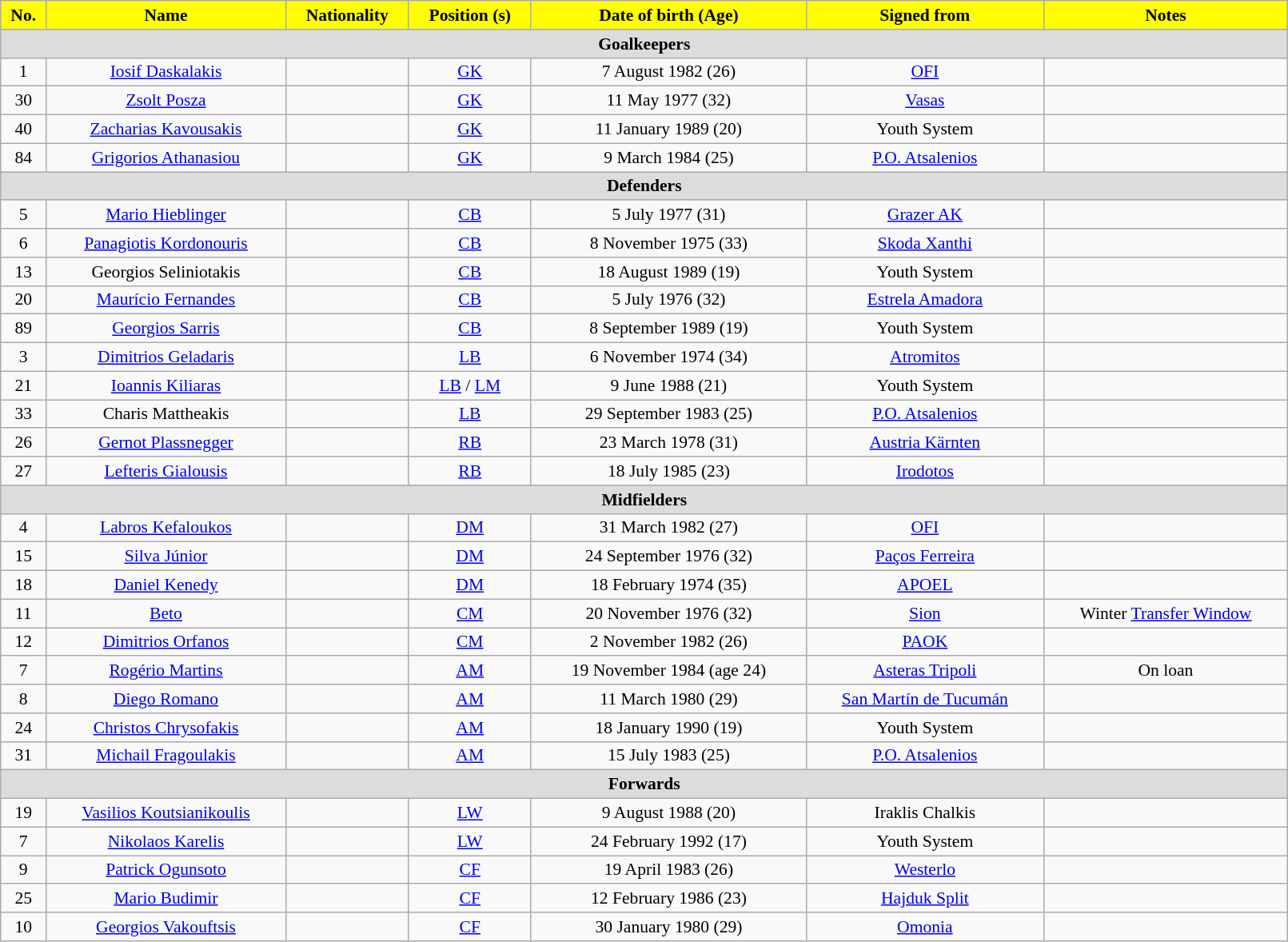<table class="wikitable" style="text-align:center; font-size:90%; width:85%;">
<tr>
<th style="background:yellow; color:black; text-align:center;">No.</th>
<th style="background:yellow; color:black; text-align:center;">Name</th>
<th style="background:yellow; color:black; text-align:center;">Nationality</th>
<th style="background:yellow; color:black; text-align:center;">Position (s)</th>
<th style="background:yellow; color:black; text-align:center;">Date of birth (Age)</th>
<th style="background:yellow; color:black; text-align:center;">Signed from</th>
<th style="background:yellow; color:black; text-align:center;">Notes</th>
</tr>
<tr>
<th colspan="7" style="background:#dcdcdc; text-align:center;">Goalkeepers</th>
</tr>
<tr>
<td>1</td>
<td><a href='#'>Iosif Daskalakis</a></td>
<td></td>
<td><a href='#'>GK</a></td>
<td>7 August 1982 (26)</td>
<td> <a href='#'>OFI</a></td>
<td></td>
</tr>
<tr>
<td>30</td>
<td><a href='#'>Zsolt Posza</a></td>
<td></td>
<td><a href='#'>GK</a></td>
<td>11 May 1977 (32)</td>
<td> <a href='#'>Vasas</a></td>
<td></td>
</tr>
<tr>
<td>40</td>
<td><a href='#'>Zacharias Kavousakis</a></td>
<td></td>
<td><a href='#'>GK</a></td>
<td>11 January 1989 (20)</td>
<td>Youth System</td>
<td></td>
</tr>
<tr>
<td>84</td>
<td><a href='#'>Grigorios Athanasiou</a></td>
<td></td>
<td><a href='#'>GK</a></td>
<td>9 March 1984 (25)</td>
<td> <a href='#'>P.O. Atsalenios</a></td>
<td></td>
</tr>
<tr>
<th colspan="7" style="background:#dcdcdc; text-align:center;">Defenders</th>
</tr>
<tr>
<td>5</td>
<td><a href='#'>Mario Hieblinger</a></td>
<td></td>
<td><a href='#'>CB</a></td>
<td>5 July 1977 (31)</td>
<td> <a href='#'>Grazer AK</a></td>
<td></td>
</tr>
<tr>
<td>6</td>
<td><a href='#'>Panagiotis Kordonouris</a></td>
<td></td>
<td><a href='#'>CB</a></td>
<td>8 November 1975 (33)</td>
<td> <a href='#'>Skoda Xanthi</a></td>
<td></td>
</tr>
<tr>
<td>13</td>
<td>Georgios Seliniotakis</td>
<td></td>
<td><a href='#'>CB</a></td>
<td>18 August 1989 (19)</td>
<td>Youth System</td>
<td></td>
</tr>
<tr>
<td>20</td>
<td><a href='#'>Maurício Fernandes</a></td>
<td></td>
<td><a href='#'>CB</a></td>
<td>5 July 1976 (32)</td>
<td> <a href='#'>Estrela Amadora</a></td>
<td></td>
</tr>
<tr>
<td>89</td>
<td><a href='#'>Georgios Sarris</a></td>
<td></td>
<td><a href='#'>CB</a></td>
<td>8 September 1989 (19)</td>
<td>Youth System</td>
<td></td>
</tr>
<tr>
<td>3</td>
<td><a href='#'>Dimitrios Geladaris</a></td>
<td></td>
<td><a href='#'>LB</a></td>
<td>6 November 1974 (34)</td>
<td> <a href='#'>Atromitos</a></td>
<td></td>
</tr>
<tr>
<td>21</td>
<td><a href='#'>Ioannis Kiliaras</a></td>
<td></td>
<td><a href='#'>LB</a> / <a href='#'>LM</a></td>
<td>9 June 1988 (21)</td>
<td>Youth System</td>
<td></td>
</tr>
<tr>
<td>33</td>
<td>Charis Mattheakis</td>
<td></td>
<td><a href='#'>LB</a></td>
<td>29 September 1983 (25)</td>
<td> <a href='#'>P.O. Atsalenios</a></td>
<td></td>
</tr>
<tr>
<td>26</td>
<td><a href='#'>Gernot Plassnegger</a></td>
<td></td>
<td><a href='#'>RB</a></td>
<td>23 March 1978 (31)</td>
<td> <a href='#'>Austria Kärnten</a></td>
<td></td>
</tr>
<tr>
<td>27</td>
<td><a href='#'>Lefteris Gialousis</a></td>
<td></td>
<td><a href='#'>RB</a></td>
<td>18 July 1985 (23)</td>
<td> <a href='#'>Irodotos</a></td>
<td></td>
</tr>
<tr>
<th colspan="7" style="background:#dcdcdc; text-align:center;">Midfielders</th>
</tr>
<tr>
<td>4</td>
<td><a href='#'>Labros Kefaloukos</a></td>
<td></td>
<td><a href='#'>DM</a></td>
<td>31 March 1982 (27)</td>
<td> <a href='#'>OFI</a></td>
<td></td>
</tr>
<tr>
<td>15</td>
<td><a href='#'>Silva Júnior</a></td>
<td></td>
<td><a href='#'>DM</a></td>
<td>24 September 1976 (32)</td>
<td> <a href='#'>Paços Ferreira</a></td>
<td></td>
</tr>
<tr>
<td>18</td>
<td><a href='#'>Daniel Kenedy</a></td>
<td></td>
<td><a href='#'>DM</a></td>
<td>18 February 1974 (35)</td>
<td> <a href='#'>APOEL</a></td>
<td></td>
</tr>
<tr>
<td>11</td>
<td><a href='#'>Beto</a></td>
<td></td>
<td><a href='#'>CM</a></td>
<td>20 November 1976 (32)</td>
<td> <a href='#'>Sion</a></td>
<td>Winter <a href='#'>Transfer Window</a></td>
</tr>
<tr>
<td>12</td>
<td><a href='#'>Dimitrios Orfanos</a></td>
<td></td>
<td><a href='#'>CM</a></td>
<td>2 November 1982 (26)</td>
<td> <a href='#'>PAOK</a></td>
<td></td>
</tr>
<tr>
<td>7</td>
<td><a href='#'>Rogério Martins</a></td>
<td></td>
<td><a href='#'>AM</a></td>
<td>19 November 1984 (age 24)</td>
<td> <a href='#'>Asteras Tripoli</a></td>
<td>On loan</td>
</tr>
<tr>
<td>8</td>
<td><a href='#'>Diego Romano</a></td>
<td></td>
<td><a href='#'>AM</a></td>
<td>11 March 1980 (29)</td>
<td> <a href='#'>San Martín de Tucumán</a></td>
<td></td>
</tr>
<tr>
<td>24</td>
<td><a href='#'>Christos Chrysofakis</a></td>
<td></td>
<td><a href='#'>AM</a></td>
<td>18 January 1990 (19)</td>
<td>Youth System</td>
<td></td>
</tr>
<tr>
<td>31</td>
<td><a href='#'>Michail Fragoulakis</a></td>
<td></td>
<td><a href='#'>AM</a></td>
<td>15 July 1983 (25)</td>
<td> <a href='#'>P.O. Atsalenios</a></td>
<td></td>
</tr>
<tr>
<th colspan="7" style="background:#dcdcdc; text-align:center;">Forwards</th>
</tr>
<tr>
<td>19</td>
<td><a href='#'>Vasilios Koutsianikoulis</a></td>
<td></td>
<td><a href='#'>LW</a></td>
<td>9 August 1988 (20)</td>
<td> Iraklis Chalkis</td>
<td></td>
</tr>
<tr>
<td>7</td>
<td><a href='#'>Nikolaos Karelis</a></td>
<td></td>
<td><a href='#'>LW</a></td>
<td>24 February 1992 (17)</td>
<td>Youth System</td>
<td></td>
</tr>
<tr>
<td>9</td>
<td><a href='#'>Patrick Ogunsoto</a></td>
<td></td>
<td><a href='#'>CF</a></td>
<td>19 April 1983 (26)</td>
<td> <a href='#'>Westerlo</a></td>
<td></td>
</tr>
<tr>
<td>25</td>
<td><a href='#'>Mario Budimir</a></td>
<td></td>
<td><a href='#'>CF</a></td>
<td>12 February 1986 (23)</td>
<td> <a href='#'>Hajduk Split</a></td>
<td></td>
</tr>
<tr>
<td>10</td>
<td><a href='#'>Georgios Vakouftsis</a></td>
<td></td>
<td><a href='#'>CF</a></td>
<td>30 January 1980 (29)</td>
<td> <a href='#'>Omonia</a></td>
<td></td>
</tr>
</table>
